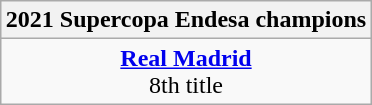<table class=wikitable style="text-align:center; margin:auto">
<tr>
<th>2021 Supercopa Endesa champions</th>
</tr>
<tr>
<td><strong><a href='#'>Real Madrid</a></strong><br>8th title</td>
</tr>
</table>
